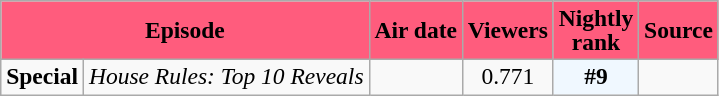<table class="wikitable" style="text-align:center; font-size:98%; line-height:16px;">
<tr>
<th scope="col" style="background:#FF5C7D; color:black;" colspan="2">Episode</th>
<th scope="col" style="background:#FF5C7D; color:black;">Air date</th>
<th scope="col" style="background:#FF5C7D; color:black;">Viewers<br><small></small></th>
<th scope="col" style="background:#FF5C7D; color:black;">Nightly<br>rank</th>
<th scope="col" style="background:#FF5C7D; color:black;">Source</th>
</tr>
<tr>
<td><strong>Special</strong></td>
<td><em>House Rules: Top 10 Reveals</em></td>
<td style="text-align:left"></td>
<td>0.771</td>
<td style="background:#F0F8FF"><strong>#9</strong></td>
<td></td>
</tr>
</table>
